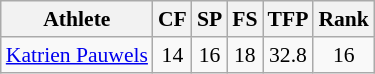<table class="wikitable" border="1" style="font-size:90%">
<tr>
<th>Athlete</th>
<th>CF</th>
<th>SP</th>
<th>FS</th>
<th>TFP</th>
<th>Rank</th>
</tr>
<tr align=center>
<td align=left><a href='#'>Katrien Pauwels</a></td>
<td>14</td>
<td>16</td>
<td>18</td>
<td>32.8</td>
<td>16</td>
</tr>
</table>
